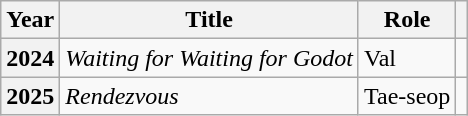<table class="wikitable sortable plainrowheaders">
<tr>
<th scope="col">Year</th>
<th scope="col">Title</th>
<th scope="col">Role</th>
<th scope="col" class="unsortable"></th>
</tr>
<tr>
<th scope="row">2024</th>
<td><em>Waiting for Waiting for Godot</em></td>
<td>Val</td>
<td style="text-align:center"></td>
</tr>
<tr>
<th scope="row">2025</th>
<td><em>Rendezvous</em></td>
<td>Tae-seop</td>
<td style="text-align:center"></td>
</tr>
</table>
